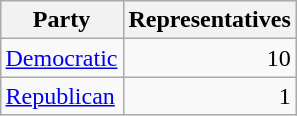<table class="wikitable" style="float:right;margin:0 0 0.5em 1em;">
<tr>
<th colspan="2">Party</th>
<th>Representatives</th>
</tr>
<tr>
<td colspan="2"><a href='#'>Democratic</a></td>
<td align="right">10</td>
</tr>
<tr>
<td colspan="2"><a href='#'>Republican</a></td>
<td align="right">1</td>
</tr>
</table>
